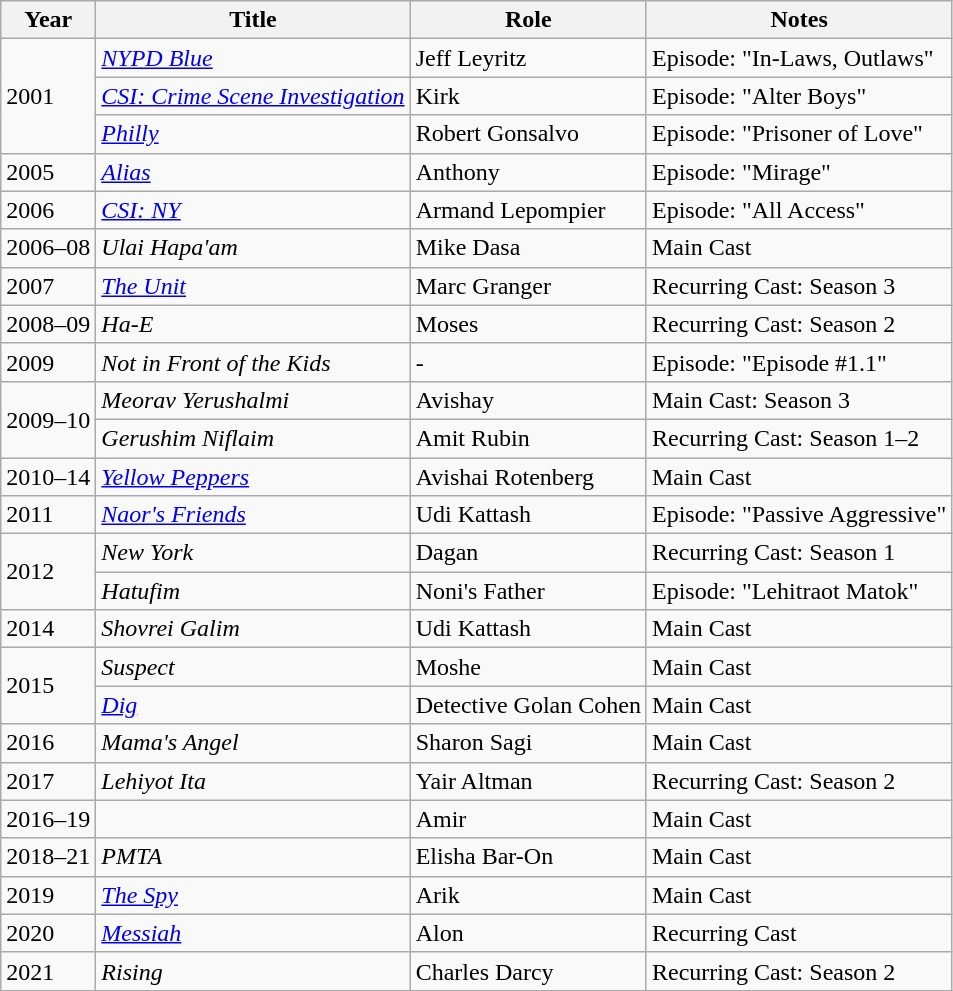<table class="wikitable sortable">
<tr>
<th>Year</th>
<th>Title</th>
<th>Role</th>
<th>Notes</th>
</tr>
<tr>
<td rowspan="3">2001</td>
<td><em><a href='#'>NYPD Blue</a></em></td>
<td>Jeff Leyritz</td>
<td>Episode: "In-Laws, Outlaws"</td>
</tr>
<tr>
<td><em><a href='#'>CSI: Crime Scene Investigation</a></em></td>
<td>Kirk</td>
<td>Episode: "Alter Boys"</td>
</tr>
<tr>
<td><em><a href='#'>Philly</a></em></td>
<td>Robert Gonsalvo</td>
<td>Episode: "Prisoner of Love"</td>
</tr>
<tr>
<td>2005</td>
<td><em><a href='#'>Alias</a></em></td>
<td>Anthony</td>
<td>Episode: "Mirage"</td>
</tr>
<tr>
<td>2006</td>
<td><em><a href='#'>CSI: NY</a></em></td>
<td>Armand Lepompier</td>
<td>Episode: "All Access"</td>
</tr>
<tr>
<td>2006–08</td>
<td><em>Ulai Hapa'am</em></td>
<td>Mike Dasa</td>
<td>Main Cast</td>
</tr>
<tr>
<td>2007</td>
<td><em><a href='#'>The Unit</a></em></td>
<td>Marc Granger</td>
<td>Recurring Cast: Season 3</td>
</tr>
<tr>
<td>2008–09</td>
<td><em>Ha-E</em></td>
<td>Moses</td>
<td>Recurring Cast: Season 2</td>
</tr>
<tr>
<td>2009</td>
<td><em>Not in Front of the Kids</em></td>
<td>-</td>
<td>Episode: "Episode #1.1"</td>
</tr>
<tr>
<td rowspan="2">2009–10</td>
<td><em>Meorav Yerushalmi</em></td>
<td>Avishay</td>
<td>Main Cast: Season 3</td>
</tr>
<tr>
<td><em>Gerushim Niflaim</em></td>
<td>Amit Rubin</td>
<td>Recurring Cast: Season 1–2</td>
</tr>
<tr>
<td>2010–14</td>
<td><em><a href='#'>Yellow Peppers</a></em></td>
<td>Avishai Rotenberg</td>
<td>Main Cast</td>
</tr>
<tr>
<td>2011</td>
<td><em><a href='#'>Naor's Friends</a></em></td>
<td>Udi Kattash</td>
<td>Episode: "Passive Aggressive"</td>
</tr>
<tr>
<td rowspan="2">2012</td>
<td><em>New York</em></td>
<td>Dagan</td>
<td>Recurring Cast: Season 1</td>
</tr>
<tr>
<td><em>Hatufim</em></td>
<td>Noni's Father</td>
<td>Episode: "Lehitraot Matok"</td>
</tr>
<tr>
<td>2014</td>
<td><em>Shovrei Galim</em></td>
<td>Udi Kattash</td>
<td>Main Cast</td>
</tr>
<tr>
<td rowspan="2">2015</td>
<td><em>Suspect</em></td>
<td>Moshe</td>
<td>Main Cast</td>
</tr>
<tr>
<td><em><a href='#'>Dig</a></em></td>
<td>Detective Golan Cohen</td>
<td>Main Cast </td>
</tr>
<tr>
<td>2016</td>
<td><em>Mama's Angel</em></td>
<td>Sharon Sagi</td>
<td>Main Cast</td>
</tr>
<tr>
<td>2017</td>
<td><em>Lehiyot Ita</em></td>
<td>Yair Altman</td>
<td>Recurring Cast: Season 2</td>
</tr>
<tr>
<td>2016–19</td>
<td></td>
<td>Amir</td>
<td>Main Cast</td>
</tr>
<tr>
<td>2018–21</td>
<td><em>PMTA</em></td>
<td>Elisha Bar-On</td>
<td>Main Cast</td>
</tr>
<tr>
<td>2019</td>
<td><em><a href='#'>The Spy</a></em></td>
<td>Arik</td>
<td>Main Cast</td>
</tr>
<tr>
<td>2020</td>
<td><em><a href='#'>Messiah</a></em></td>
<td>Alon</td>
<td>Recurring Cast</td>
</tr>
<tr>
<td>2021</td>
<td><em>Rising</em></td>
<td>Charles Darcy</td>
<td>Recurring Cast: Season 2</td>
</tr>
</table>
